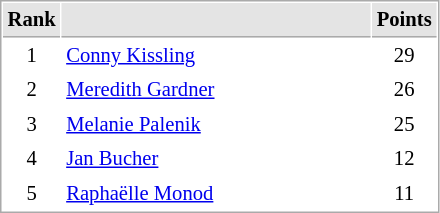<table cellspacing="1" cellpadding="3" style="border:1px solid #AAAAAA;font-size:86%">
<tr bgcolor="#E4E4E4">
<th style="border-bottom:1px solid #AAAAAA" width=10>Rank</th>
<th style="border-bottom:1px solid #AAAAAA" width=200></th>
<th style="border-bottom:1px solid #AAAAAA" width=20>Points</th>
</tr>
<tr>
<td align="center">1</td>
<td> <a href='#'>Conny Kissling</a></td>
<td align=center>29</td>
</tr>
<tr>
<td align="center">2</td>
<td> <a href='#'>Meredith Gardner</a></td>
<td align=center>26</td>
</tr>
<tr>
<td align="center">3</td>
<td> <a href='#'>Melanie Palenik</a></td>
<td align=center>25</td>
</tr>
<tr>
<td align="center">4</td>
<td> <a href='#'>Jan Bucher</a></td>
<td align=center>12</td>
</tr>
<tr>
<td align="center">5</td>
<td> <a href='#'>Raphaëlle Monod</a></td>
<td align=center>11</td>
</tr>
</table>
